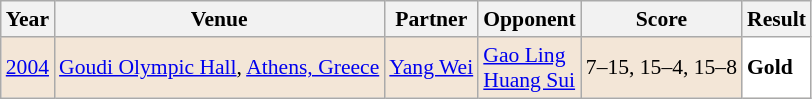<table class="sortable wikitable" style="font-size: 90%;">
<tr>
<th>Year</th>
<th>Venue</th>
<th>Partner</th>
<th>Opponent</th>
<th>Score</th>
<th>Result</th>
</tr>
<tr style="background:#F3E6D7">
<td align="center"><a href='#'>2004</a></td>
<td align="left"><a href='#'>Goudi Olympic Hall</a>, <a href='#'>Athens, Greece</a></td>
<td align="left"> <a href='#'>Yang Wei</a></td>
<td align="left"> <a href='#'>Gao Ling</a> <br>  <a href='#'>Huang Sui</a></td>
<td align="left">7–15, 15–4, 15–8</td>
<td style="text-align:left; background:white"> <strong>Gold</strong></td>
</tr>
</table>
